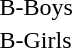<table>
<tr>
<td>B-Boys<br></td>
<td></td>
<td></td>
<td></td>
</tr>
<tr>
<td>B-Girls<br></td>
<td></td>
<td></td>
<td></td>
</tr>
</table>
